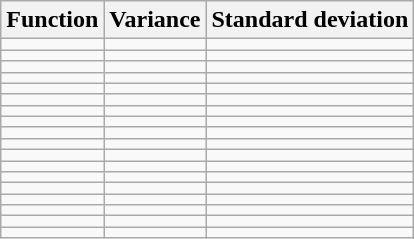<table class="wikitable">
<tr>
<th>Function</th>
<th>Variance</th>
<th>Standard deviation</th>
</tr>
<tr>
<td></td>
<td></td>
<td></td>
</tr>
<tr>
<td></td>
<td></td>
<td></td>
</tr>
<tr>
<td></td>
<td></td>
<td></td>
</tr>
<tr>
<td></td>
<td></td>
<td></td>
</tr>
<tr>
<td></td>
<td></td>
<td></td>
</tr>
<tr>
<td></td>
<td></td>
<td></td>
</tr>
<tr>
<td></td>
<td></td>
<td></td>
</tr>
<tr>
<td></td>
<td></td>
<td></td>
</tr>
<tr>
<td></td>
<td></td>
<td></td>
</tr>
<tr>
<td></td>
<td></td>
<td></td>
</tr>
<tr>
<td></td>
<td></td>
<td></td>
</tr>
<tr>
<td></td>
<td></td>
<td></td>
</tr>
<tr>
<td></td>
<td></td>
<td></td>
</tr>
<tr>
<td></td>
<td></td>
<td></td>
</tr>
<tr>
<td></td>
<td></td>
<td></td>
</tr>
<tr>
<td></td>
<td></td>
<td></td>
</tr>
<tr>
<td></td>
<td></td>
<td></td>
</tr>
<tr>
<td></td>
<td></td>
<td></td>
</tr>
</table>
